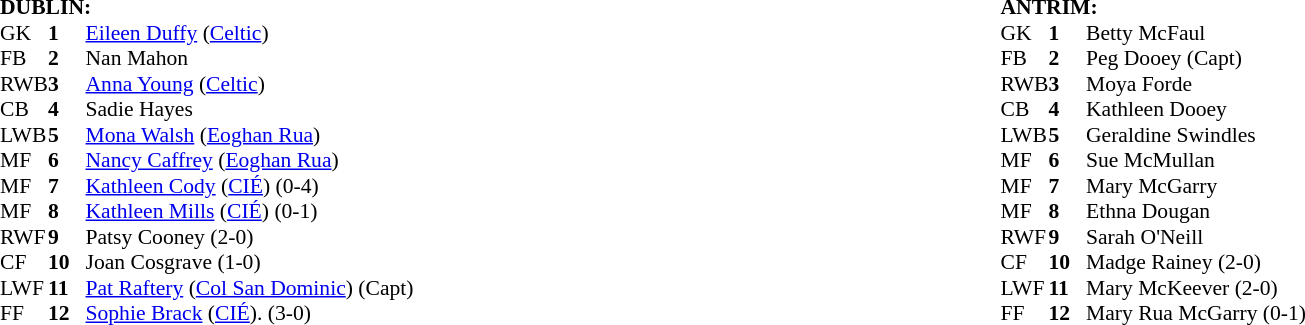<table width="100%">
<tr>
<td valign="top" width="50%"><br><table style="font-size: 90%" cellspacing="0" cellpadding="0" align=center>
<tr>
<td colspan="4"><strong>DUBLIN:</strong></td>
</tr>
<tr>
<th width="25"></th>
<th width="25"></th>
</tr>
<tr>
<td>GK</td>
<td><strong>1</strong></td>
<td><a href='#'>Eileen Duffy</a> (<a href='#'>Celtic</a>)</td>
</tr>
<tr>
<td>FB</td>
<td><strong>2</strong></td>
<td>Nan Mahon</td>
</tr>
<tr>
<td>RWB</td>
<td><strong>3</strong></td>
<td><a href='#'>Anna Young</a> (<a href='#'>Celtic</a>)</td>
</tr>
<tr>
<td>CB</td>
<td><strong>4</strong></td>
<td>Sadie Hayes</td>
</tr>
<tr>
<td>LWB</td>
<td><strong>5</strong></td>
<td><a href='#'>Mona Walsh</a> (<a href='#'>Eoghan Rua</a>)</td>
</tr>
<tr>
<td>MF</td>
<td><strong>6</strong></td>
<td><a href='#'>Nancy Caffrey</a> (<a href='#'>Eoghan Rua</a>)</td>
</tr>
<tr>
<td>MF</td>
<td><strong>7</strong></td>
<td><a href='#'>Kathleen Cody</a> (<a href='#'>CIÉ</a>) (0-4)</td>
</tr>
<tr>
<td>MF</td>
<td><strong>8</strong></td>
<td><a href='#'>Kathleen Mills</a> (<a href='#'>CIÉ</a>) (0-1)</td>
</tr>
<tr>
<td>RWF</td>
<td><strong>9</strong></td>
<td>Patsy Cooney (2-0)</td>
</tr>
<tr>
<td>CF</td>
<td><strong>10</strong></td>
<td>Joan Cosgrave (1-0)</td>
</tr>
<tr>
<td>LWF</td>
<td><strong>11</strong></td>
<td><a href='#'>Pat Raftery</a> (<a href='#'>Col San Dominic</a>) (Capt)</td>
</tr>
<tr>
<td>FF</td>
<td><strong>12</strong></td>
<td><a href='#'>Sophie Brack</a> (<a href='#'>CIÉ</a>). (3-0)</td>
</tr>
<tr>
</tr>
</table>
</td>
<td valign="top" width="50%"><br><table style="font-size: 90%" cellspacing="0" cellpadding="0" align=center>
<tr>
<td colspan="4"><strong>ANTRIM:</strong></td>
</tr>
<tr>
<th width="25"></th>
<th width="25"></th>
</tr>
<tr>
<td>GK</td>
<td><strong>1</strong></td>
<td>Betty McFaul</td>
</tr>
<tr>
<td>FB</td>
<td><strong>2</strong></td>
<td>Peg Dooey (Capt)</td>
</tr>
<tr>
<td>RWB</td>
<td><strong>3</strong></td>
<td>Moya Forde</td>
</tr>
<tr>
<td>CB</td>
<td><strong>4</strong></td>
<td>Kathleen Dooey</td>
</tr>
<tr>
<td>LWB</td>
<td><strong>5</strong></td>
<td>Geraldine Swindles</td>
</tr>
<tr>
<td>MF</td>
<td><strong>6</strong></td>
<td>Sue McMullan</td>
</tr>
<tr>
<td>MF</td>
<td><strong>7</strong></td>
<td>Mary McGarry</td>
</tr>
<tr>
<td>MF</td>
<td><strong>8</strong></td>
<td>Ethna Dougan</td>
</tr>
<tr>
<td>RWF</td>
<td><strong>9</strong></td>
<td>Sarah O'Neill</td>
</tr>
<tr>
<td>CF</td>
<td><strong>10</strong></td>
<td>Madge Rainey (2-0)</td>
</tr>
<tr>
<td>LWF</td>
<td><strong>11</strong></td>
<td>Mary McKeever (2-0)</td>
</tr>
<tr>
<td>FF</td>
<td><strong>12</strong></td>
<td>Mary Rua McGarry (0-1)</td>
</tr>
<tr>
</tr>
</table>
</td>
</tr>
</table>
